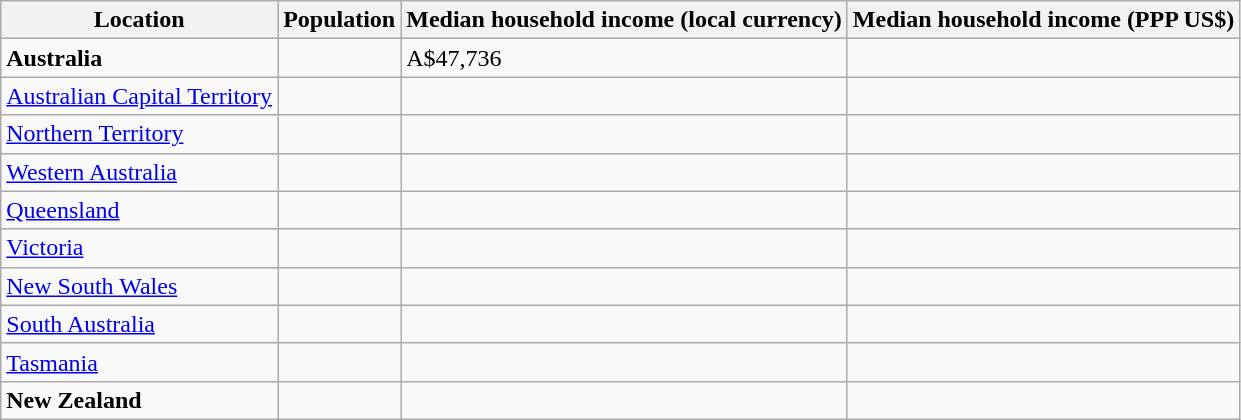<table class="wikitable sortable">
<tr>
<th>Location</th>
<th>Population</th>
<th>Median household income (local currency)</th>
<th>Median household income (PPP US$)</th>
</tr>
<tr>
<td><strong>Australia</strong></td>
<td></td>
<td>A$47,736</td>
<td></td>
</tr>
<tr>
<td><a href='#'>Australian Capital Territory</a></td>
<td></td>
<td></td>
<td></td>
</tr>
<tr>
<td><a href='#'>Northern Territory</a></td>
<td></td>
<td></td>
<td></td>
</tr>
<tr>
<td><a href='#'>Western Australia</a></td>
<td></td>
<td></td>
<td></td>
</tr>
<tr>
<td><a href='#'>Queensland</a></td>
<td></td>
<td></td>
<td></td>
</tr>
<tr>
<td><a href='#'>Victoria</a></td>
<td></td>
<td></td>
<td></td>
</tr>
<tr>
<td><a href='#'>New South Wales</a></td>
<td></td>
<td></td>
<td></td>
</tr>
<tr>
<td><a href='#'>South Australia</a></td>
<td></td>
<td></td>
<td></td>
</tr>
<tr>
<td><a href='#'>Tasmania</a></td>
<td></td>
<td></td>
<td></td>
</tr>
<tr>
<td><strong>New Zealand</strong></td>
<td></td>
<td></td>
<td></td>
</tr>
</table>
